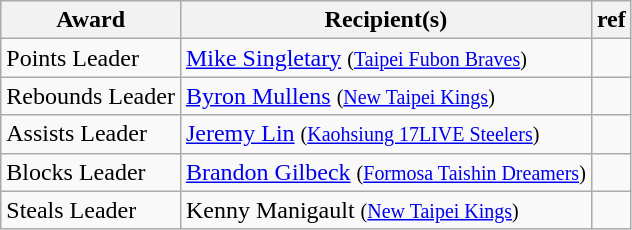<table class="wikitable">
<tr>
<th>Award</th>
<th>Recipient(s)</th>
<th>ref</th>
</tr>
<tr>
<td>Points Leader</td>
<td><a href='#'>Mike Singletary</a> <small>(<a href='#'>Taipei Fubon Braves</a>)</small></td>
<td></td>
</tr>
<tr>
<td>Rebounds Leader</td>
<td><a href='#'>Byron Mullens</a> <small>(<a href='#'>New Taipei Kings</a>)</small></td>
<td></td>
</tr>
<tr>
<td>Assists Leader</td>
<td><a href='#'>Jeremy Lin</a> <small>(<a href='#'>Kaohsiung 17LIVE Steelers</a>)</small></td>
<td></td>
</tr>
<tr>
<td>Blocks Leader</td>
<td><a href='#'>Brandon Gilbeck</a> <small>(<a href='#'>Formosa Taishin Dreamers</a>)</small></td>
<td></td>
</tr>
<tr>
<td>Steals Leader</td>
<td>Kenny Manigault <small>(<a href='#'>New Taipei Kings</a>)</small></td>
<td></td>
</tr>
</table>
